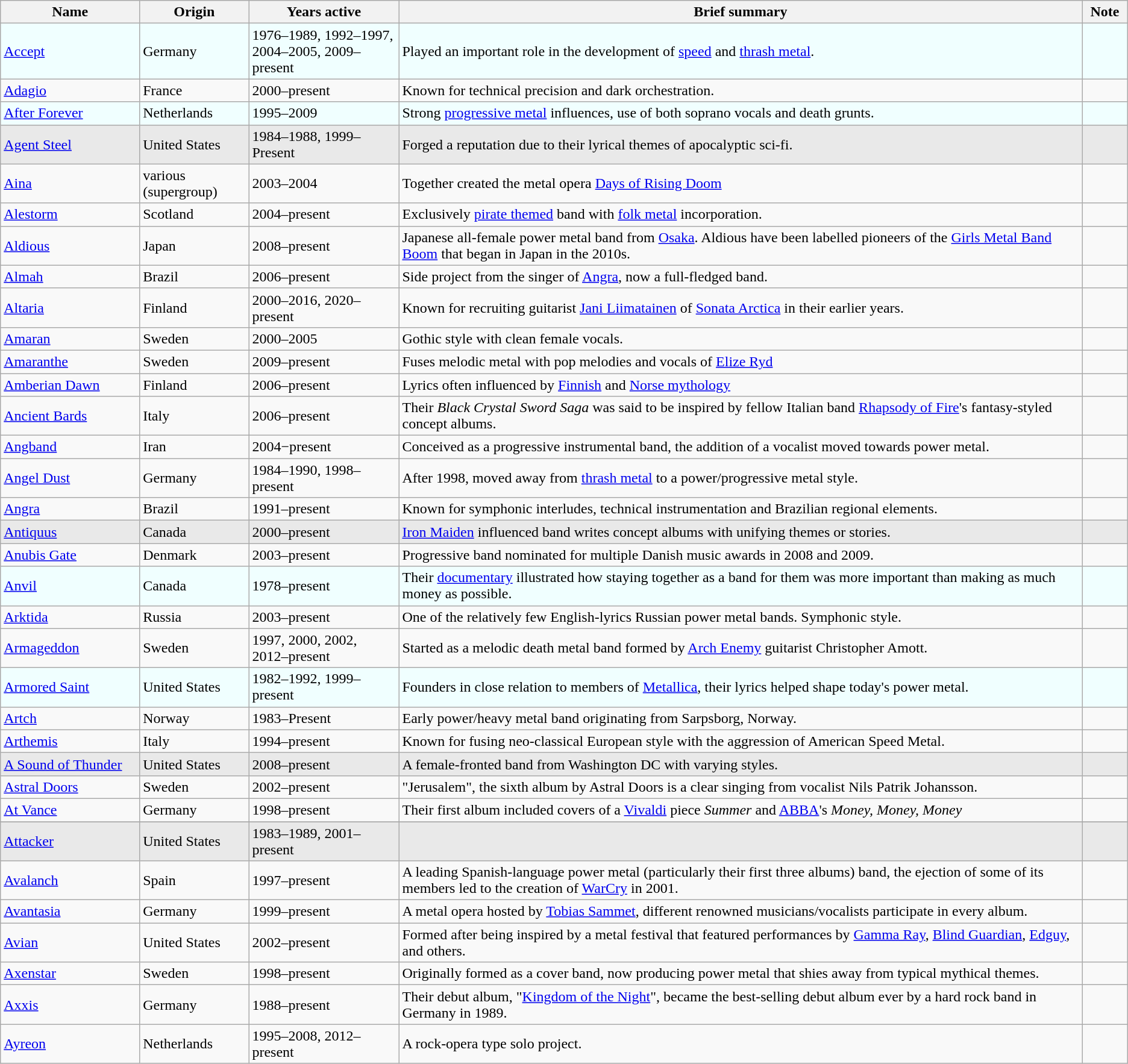<table class= "wikitable sortable sticky-header-multi">
<tr>
<th style="width:11em">Name</th>
<th style="width:8em">Origin</th>
<th style="width:12em">Years active</th>
<th style="width:65em">Brief summary</th>
<th style="width:3em">Note</th>
</tr>
<tr style="background:#F0FFFF;">
<td><a href='#'>Accept</a></td>
<td>Germany</td>
<td>1976–1989, 1992–1997, 2004–2005, 2009–present</td>
<td>Played an important role in the development of <a href='#'>speed</a> and <a href='#'>thrash metal</a>.</td>
<td></td>
</tr>
<tr>
<td><a href='#'>Adagio</a></td>
<td>France</td>
<td>2000–present</td>
<td>Known for technical precision and dark orchestration.</td>
<td></td>
</tr>
<tr style="background:#f0ffff;">
<td><a href='#'>After Forever</a></td>
<td>Netherlands</td>
<td>1995–2009</td>
<td>Strong <a href='#'>progressive metal</a> influences, use of both soprano vocals and death grunts.</td>
<td></td>
</tr>
<tr style="background:#e9e9e9;">
<td><a href='#'>Agent Steel</a></td>
<td>United States</td>
<td>1984–1988, 1999–Present</td>
<td>Forged a reputation due to their lyrical themes of apocalyptic sci-fi.</td>
<td></td>
</tr>
<tr>
<td><a href='#'>Aina</a></td>
<td>various (supergroup)</td>
<td>2003–2004</td>
<td>Together created the metal opera <a href='#'>Days of Rising Doom</a></td>
<td></td>
</tr>
<tr>
<td><a href='#'>Alestorm</a></td>
<td>Scotland</td>
<td>2004–present</td>
<td>Exclusively <a href='#'>pirate themed</a> band with <a href='#'>folk metal</a> incorporation.</td>
<td></td>
</tr>
<tr>
<td><a href='#'>Aldious</a></td>
<td>Japan</td>
<td>2008–present</td>
<td>Japanese all-female power metal band from <a href='#'>Osaka</a>. Aldious have been labelled pioneers of the <a href='#'>Girls Metal Band Boom</a> that began in Japan in the 2010s.</td>
<td></td>
</tr>
<tr>
<td><a href='#'>Almah</a></td>
<td>Brazil</td>
<td>2006–present</td>
<td>Side project from the singer of <a href='#'>Angra</a>, now a full-fledged band.</td>
<td></td>
</tr>
<tr>
<td><a href='#'>Altaria</a></td>
<td>Finland</td>
<td>2000–2016, 2020–present</td>
<td>Known for recruiting guitarist <a href='#'>Jani Liimatainen</a> of <a href='#'>Sonata Arctica</a> in their earlier years.</td>
<td></td>
</tr>
<tr>
<td><a href='#'>Amaran</a></td>
<td>Sweden</td>
<td>2000–2005</td>
<td>Gothic style with clean female vocals.</td>
<td></td>
</tr>
<tr>
<td><a href='#'>Amaranthe</a></td>
<td>Sweden</td>
<td>2009–present</td>
<td>Fuses melodic metal with pop melodies and vocals of <a href='#'>Elize Ryd</a></td>
<td></td>
</tr>
<tr>
<td><a href='#'>Amberian Dawn</a></td>
<td>Finland</td>
<td>2006–present</td>
<td>Lyrics often influenced by <a href='#'>Finnish</a> and <a href='#'>Norse mythology</a></td>
<td></td>
</tr>
<tr>
<td><a href='#'>Ancient Bards</a></td>
<td>Italy</td>
<td>2006–present</td>
<td>Their <em>Black Crystal Sword Saga</em> was said to be inspired by fellow Italian band <a href='#'>Rhapsody of Fire</a>'s fantasy-styled concept albums.</td>
<td></td>
</tr>
<tr>
<td><a href='#'>Angband</a></td>
<td>Iran</td>
<td>2004−present</td>
<td>Conceived as a progressive instrumental band, the addition of a vocalist moved towards power metal.</td>
<td></td>
</tr>
<tr>
<td><a href='#'>Angel Dust</a></td>
<td>Germany</td>
<td>1984–1990, 1998–present</td>
<td>After 1998, moved away from <a href='#'>thrash metal</a> to a power/progressive metal style.</td>
<td></td>
</tr>
<tr>
<td><a href='#'>Angra</a></td>
<td>Brazil</td>
<td>1991–present</td>
<td>Known for symphonic interludes, technical instrumentation and Brazilian regional elements.</td>
<td></td>
</tr>
<tr style="background:#e9e9e9;">
<td><a href='#'>Antiquus</a></td>
<td>Canada</td>
<td>2000–present</td>
<td><a href='#'>Iron Maiden</a> influenced band writes concept albums with unifying themes or stories.</td>
<td></td>
</tr>
<tr>
<td><a href='#'>Anubis Gate</a></td>
<td>Denmark</td>
<td>2003–present</td>
<td>Progressive band nominated for multiple Danish music awards in 2008 and 2009.</td>
<td></td>
</tr>
<tr style="background:#f0ffff;">
<td><a href='#'>Anvil</a></td>
<td>Canada</td>
<td>1978–present</td>
<td>Their <a href='#'>documentary</a> illustrated how staying together as a band for them was more important than making as much money as possible.</td>
<td></td>
</tr>
<tr>
<td><a href='#'>Arktida</a></td>
<td>Russia</td>
<td>2003–present</td>
<td>One of the relatively few English-lyrics Russian power metal bands. Symphonic style.</td>
<td></td>
</tr>
<tr>
<td><a href='#'>Armageddon</a></td>
<td>Sweden</td>
<td>1997, 2000, 2002, 2012–present</td>
<td>Started as a melodic death metal band formed by <a href='#'>Arch Enemy</a> guitarist Christopher Amott.</td>
<td></td>
</tr>
<tr style="background:#F0FFFF;">
<td><a href='#'>Armored Saint</a></td>
<td>United States</td>
<td>1982–1992, 1999–present</td>
<td>Founders in close relation to members of <a href='#'>Metallica</a>, their lyrics helped shape today's power metal.</td>
<td></td>
</tr>
<tr>
<td><a href='#'>Artch</a></td>
<td>Norway</td>
<td>1983–Present</td>
<td>Early power/heavy metal band originating from Sarpsborg, Norway.</td>
<td></td>
</tr>
<tr>
<td><a href='#'>Arthemis</a></td>
<td>Italy</td>
<td>1994–present</td>
<td>Known for fusing neo-classical European style with the aggression of American Speed Metal.</td>
<td></td>
</tr>
<tr style="background:#e9e9e9;">
<td><a href='#'>A Sound of Thunder</a></td>
<td>United States</td>
<td>2008–present</td>
<td>A female-fronted band from Washington DC with varying styles.</td>
<td></td>
</tr>
<tr>
<td><a href='#'>Astral Doors</a></td>
<td>Sweden</td>
<td>2002–present</td>
<td>"Jerusalem", the sixth album by Astral Doors is a clear singing from vocalist Nils Patrik Johansson.</td>
<td></td>
</tr>
<tr>
<td><a href='#'>At Vance</a></td>
<td>Germany</td>
<td>1998–present</td>
<td>Their first album included covers of a <a href='#'>Vivaldi</a> piece <em>Summer</em> and <a href='#'>ABBA</a>'s <em>Money, Money, Money</em></td>
<td></td>
</tr>
<tr>
</tr>
<tr style="background:#e9e9e9;">
<td><a href='#'>Attacker</a></td>
<td>United States</td>
<td>1983–1989, 2001–present</td>
<td></td>
<td></td>
</tr>
<tr>
<td><a href='#'>Avalanch</a></td>
<td>Spain</td>
<td>1997–present</td>
<td>A leading Spanish-language power metal (particularly their first three albums) band, the ejection of some of its members led to the creation of <a href='#'>WarCry</a> in 2001.</td>
<td></td>
</tr>
<tr>
<td><a href='#'>Avantasia</a></td>
<td>Germany</td>
<td>1999–present</td>
<td>A metal opera hosted by <a href='#'>Tobias Sammet</a>, different renowned musicians/vocalists participate in every album.</td>
<td></td>
</tr>
<tr>
<td><a href='#'>Avian</a></td>
<td>United States</td>
<td>2002–present</td>
<td>Formed after being inspired by a metal festival that featured performances by <a href='#'>Gamma Ray</a>, <a href='#'>Blind Guardian</a>, <a href='#'>Edguy</a>, and others.</td>
<td></td>
</tr>
<tr>
<td><a href='#'>Axenstar</a></td>
<td>Sweden</td>
<td>1998–present</td>
<td>Originally formed as a cover band, now producing power metal that shies away from typical mythical themes.</td>
<td></td>
</tr>
<tr>
<td><a href='#'>Axxis</a></td>
<td>Germany</td>
<td>1988–present</td>
<td>Their debut album, "<a href='#'>Kingdom of the Night</a>", became the best-selling debut album ever by a hard rock band in Germany in 1989.</td>
<td></td>
</tr>
<tr>
<td><a href='#'>Ayreon</a></td>
<td>Netherlands</td>
<td>1995–2008, 2012–present</td>
<td>A rock-opera type solo project.</td>
<td></td>
</tr>
</table>
